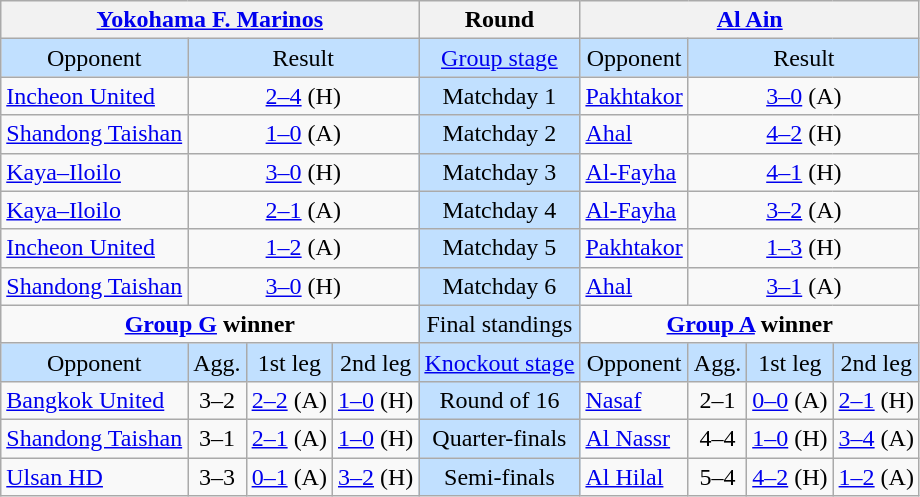<table class="wikitable" style="text-align:center;">
<tr>
<th colspan=4> <a href='#'>Yokohama F. Marinos</a></th>
<th>Round</th>
<th colspan=4> <a href='#'>Al Ain</a></th>
</tr>
<tr bgcolor=#c1e0ff>
<td>Opponent</td>
<td colspan=3>Result</td>
<td><a href='#'>Group stage</a></td>
<td>Opponent</td>
<td colspan=3>Result</td>
</tr>
<tr>
<td align=left> <a href='#'>Incheon United</a></td>
<td colspan=3><a href='#'>2–4</a> (H)</td>
<td bgcolor=#c1e0ff>Matchday 1</td>
<td align=left> <a href='#'>Pakhtakor</a></td>
<td colspan=3><a href='#'>3–0</a> (A)</td>
</tr>
<tr>
<td align=left> <a href='#'>Shandong Taishan</a></td>
<td colspan=3><a href='#'>1–0</a> (A)</td>
<td bgcolor=#c1e0ff>Matchday 2</td>
<td align=left> <a href='#'>Ahal</a></td>
<td colspan=3><a href='#'>4–2</a> (H)</td>
</tr>
<tr>
<td align=left> <a href='#'>Kaya–Iloilo</a></td>
<td colspan=3><a href='#'>3–0</a> (H)</td>
<td bgcolor=#c1e0ff>Matchday 3</td>
<td align=left> <a href='#'>Al-Fayha</a></td>
<td colspan=3><a href='#'>4–1</a> (H)</td>
</tr>
<tr>
<td align=left> <a href='#'>Kaya–Iloilo</a></td>
<td colspan=3><a href='#'>2–1</a> (A)</td>
<td bgcolor=#c1e0ff>Matchday 4</td>
<td align=left> <a href='#'>Al-Fayha</a></td>
<td colspan=3><a href='#'>3–2</a> (A)</td>
</tr>
<tr>
<td align=left> <a href='#'>Incheon United</a></td>
<td colspan=3><a href='#'>1–2</a> (A)</td>
<td bgcolor=#c1e0ff>Matchday 5</td>
<td align=left> <a href='#'>Pakhtakor</a></td>
<td colspan=3><a href='#'>1–3</a> (H)</td>
</tr>
<tr>
<td align=left> <a href='#'>Shandong Taishan</a></td>
<td colspan=3><a href='#'>3–0</a> (H)</td>
<td bgcolor=#c1e0ff>Matchday 6</td>
<td align=left> <a href='#'>Ahal</a></td>
<td colspan=3><a href='#'>3–1</a> (A)</td>
</tr>
<tr>
<td colspan=4 align=center valign=top><strong><a href='#'>Group G</a> winner</strong><br></td>
<td bgcolor=#c1e0ff>Final standings</td>
<td colspan=4 align=center valign=top><strong><a href='#'>Group A</a> winner</strong><br></td>
</tr>
<tr bgcolor=#c1e0ff>
<td>Opponent</td>
<td>Agg.</td>
<td>1st leg</td>
<td>2nd leg</td>
<td><a href='#'>Knockout stage</a></td>
<td>Opponent</td>
<td>Agg.</td>
<td>1st leg</td>
<td>2nd leg</td>
</tr>
<tr>
<td align=left> <a href='#'>Bangkok United</a></td>
<td>3–2 </td>
<td><a href='#'>2–2</a> (A)</td>
<td><a href='#'>1–0</a> (H)</td>
<td bgcolor=#c1e0ff>Round of 16</td>
<td align=left> <a href='#'>Nasaf</a></td>
<td>2–1</td>
<td><a href='#'>0–0</a> (A)</td>
<td><a href='#'>2–1</a> (H)</td>
</tr>
<tr>
<td align=left> <a href='#'>Shandong Taishan</a></td>
<td>3–1</td>
<td><a href='#'>2–1</a> (A)</td>
<td><a href='#'>1–0</a> (H)</td>
<td bgcolor=#c1e0ff>Quarter-finals</td>
<td align=left> <a href='#'>Al Nassr</a></td>
<td>4–4  </td>
<td><a href='#'>1–0</a> (H)</td>
<td><a href='#'>3–4</a> (A)</td>
</tr>
<tr>
<td align=left> <a href='#'>Ulsan HD</a></td>
<td>3–3  </td>
<td><a href='#'>0–1</a>  (A)</td>
<td><a href='#'>3–2</a> (H)</td>
<td bgcolor=#c1e0ff>Semi-finals</td>
<td align=left> <a href='#'>Al Hilal</a></td>
<td>5–4</td>
<td><a href='#'>4–2</a> (H)</td>
<td><a href='#'>1–2</a> (A)</td>
</tr>
</table>
